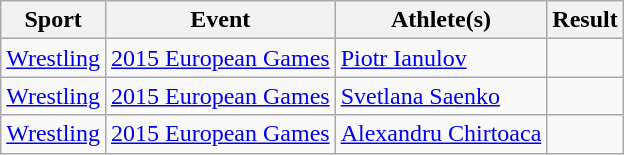<table border="1" class="wikitable">
<tr>
<th>Sport</th>
<th>Event</th>
<th>Athlete(s)</th>
<th>Result</th>
</tr>
<tr>
<td><a href='#'>Wrestling</a></td>
<td><a href='#'>2015 European Games</a></td>
<td><a href='#'>Piotr Ianulov</a></td>
<td align="center"></td>
</tr>
<tr>
<td><a href='#'>Wrestling</a></td>
<td><a href='#'>2015 European Games</a></td>
<td><a href='#'>Svetlana Saenko</a></td>
<td align="center"></td>
</tr>
<tr>
<td><a href='#'>Wrestling</a></td>
<td><a href='#'>2015 European Games</a></td>
<td><a href='#'>Alexandru Chirtoaca</a></td>
<td align="center"></td>
</tr>
</table>
